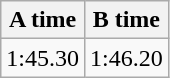<table class="wikitable" border="1" align="upright">
<tr>
<th>A time</th>
<th>B time</th>
</tr>
<tr>
<td>1:45.30</td>
<td>1:46.20</td>
</tr>
</table>
